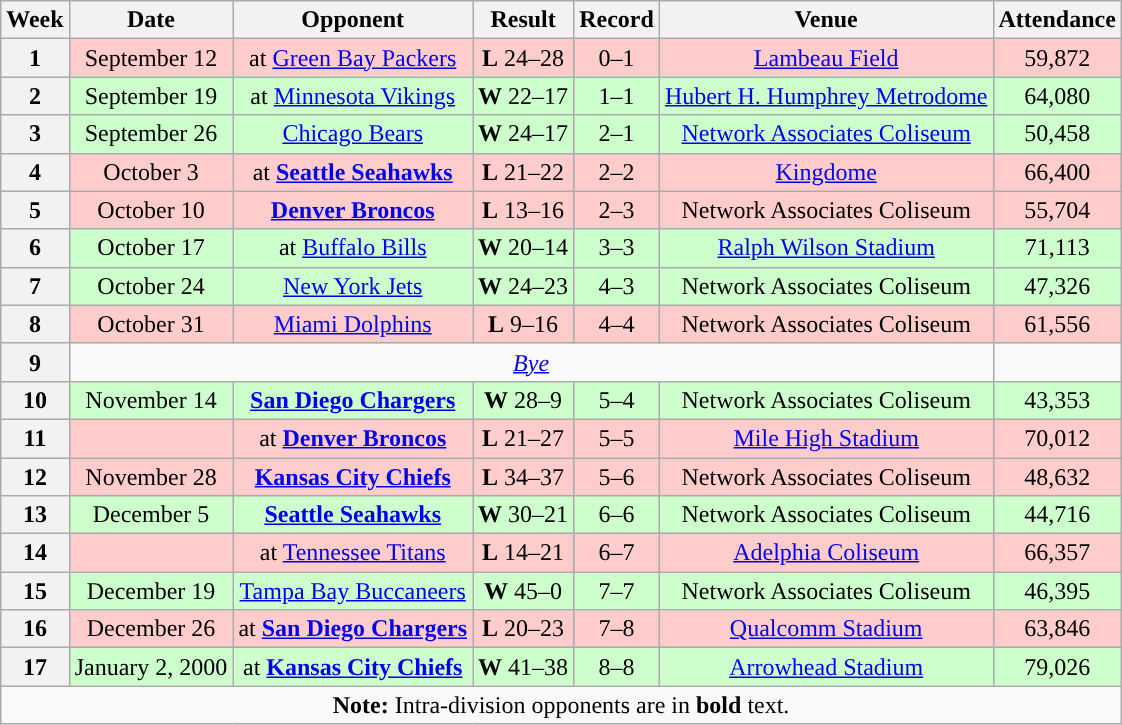<table class="wikitable" style="text-align:center">
<tr>
<th>Week</th>
<th>Date</th>
<th>Opponent</th>
<th>Result</th>
<th>Record</th>
<th>Venue</th>
<th>Attendance</th>
</tr>
<tr style="background:#fcc">
<th>1</th>
<td>September 12</td>
<td>at <a href='#'>Green Bay Packers</a></td>
<td><strong>L</strong> 24–28</td>
<td>0–1</td>
<td><a href='#'>Lambeau Field</a></td>
<td>59,872</td>
</tr>
<tr style="background:#cfc">
<th>2</th>
<td>September 19</td>
<td>at <a href='#'>Minnesota Vikings</a></td>
<td><strong>W</strong> 22–17</td>
<td>1–1</td>
<td><a href='#'>Hubert H. Humphrey Metrodome</a></td>
<td>64,080</td>
</tr>
<tr style="background:#cfc">
<th>3</th>
<td>September 26</td>
<td><a href='#'>Chicago Bears</a></td>
<td><strong>W</strong> 24–17</td>
<td>2–1</td>
<td><a href='#'>Network Associates Coliseum</a></td>
<td>50,458</td>
</tr>
<tr style="background:#fcc">
<th>4</th>
<td>October 3</td>
<td>at <strong><a href='#'>Seattle Seahawks</a></strong></td>
<td><strong>L</strong> 21–22</td>
<td>2–2</td>
<td><a href='#'>Kingdome</a></td>
<td>66,400</td>
</tr>
<tr style="background:#fcc">
<th>5</th>
<td>October 10</td>
<td><strong><a href='#'>Denver Broncos</a></strong></td>
<td><strong>L</strong> 13–16</td>
<td>2–3</td>
<td>Network Associates Coliseum</td>
<td>55,704</td>
</tr>
<tr style="background:#cfc">
<th>6</th>
<td>October 17</td>
<td>at <a href='#'>Buffalo Bills</a></td>
<td><strong>W</strong> 20–14</td>
<td>3–3</td>
<td><a href='#'>Ralph Wilson Stadium</a></td>
<td>71,113</td>
</tr>
<tr style="background:#cfc">
<th>7</th>
<td>October 24</td>
<td><a href='#'>New York Jets</a></td>
<td><strong>W</strong> 24–23</td>
<td>4–3</td>
<td>Network Associates Coliseum</td>
<td>47,326</td>
</tr>
<tr style="background:#fcc">
<th>8</th>
<td>October 31</td>
<td><a href='#'>Miami Dolphins</a></td>
<td><strong>L</strong> 9–16</td>
<td>4–4</td>
<td>Network Associates Coliseum</td>
<td>61,556</td>
</tr>
<tr>
<th>9</th>
<td colspan="5"><em><a href='#'>Bye</a></em></td>
</tr>
<tr style="background:#cfc">
<th>10</th>
<td>November 14</td>
<td><strong><a href='#'>San Diego Chargers</a></strong></td>
<td><strong>W</strong> 28–9</td>
<td>5–4</td>
<td>Network Associates Coliseum</td>
<td>43,353</td>
</tr>
<tr style="background:#fcc">
<th>11</th>
<td></td>
<td>at <strong><a href='#'>Denver Broncos</a></strong></td>
<td><strong>L</strong> 21–27 </td>
<td>5–5</td>
<td><a href='#'>Mile High Stadium</a></td>
<td>70,012</td>
</tr>
<tr style="background:#fcc">
<th>12</th>
<td>November 28</td>
<td><strong><a href='#'>Kansas City Chiefs</a></strong></td>
<td><strong>L</strong> 34–37</td>
<td>5–6</td>
<td>Network Associates Coliseum</td>
<td>48,632</td>
</tr>
<tr style="background:#cfc">
<th>13</th>
<td>December 5</td>
<td><strong><a href='#'>Seattle Seahawks</a></strong></td>
<td><strong>W</strong> 30–21</td>
<td>6–6</td>
<td>Network Associates Coliseum</td>
<td>44,716</td>
</tr>
<tr style="background:#fcc">
<th>14</th>
<td></td>
<td>at <a href='#'>Tennessee Titans</a></td>
<td><strong>L</strong> 14–21</td>
<td>6–7</td>
<td><a href='#'>Adelphia Coliseum</a></td>
<td>66,357</td>
</tr>
<tr style="background:#cfc">
<th>15</th>
<td>December 19</td>
<td><a href='#'>Tampa Bay Buccaneers</a></td>
<td><strong>W</strong> 45–0</td>
<td>7–7</td>
<td>Network Associates Coliseum</td>
<td>46,395</td>
</tr>
<tr style="background:#fcc">
<th>16</th>
<td>December 26</td>
<td>at <strong><a href='#'>San Diego Chargers</a></strong></td>
<td><strong>L</strong> 20–23</td>
<td>7–8</td>
<td><a href='#'>Qualcomm Stadium</a></td>
<td>63,846</td>
</tr>
<tr style="background:#cfc">
<th>17</th>
<td>January 2, 2000</td>
<td>at <strong><a href='#'>Kansas City Chiefs</a></strong></td>
<td><strong>W</strong> 41–38 </td>
<td>8–8</td>
<td><a href='#'>Arrowhead Stadium</a></td>
<td>79,026</td>
</tr>
<tr>
<td colspan="8"><strong>Note:</strong> Intra-division opponents are in <strong>bold</strong> text.</td>
</tr>
</table>
